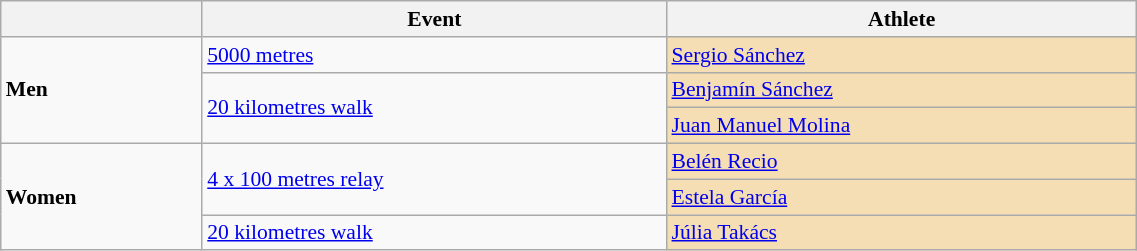<table class=wikitable style="font-size:90%" width=60%>
<tr>
<th></th>
<th>Event</th>
<th>Athlete</th>
</tr>
<tr>
<td rowspan=3><strong>Men</strong></td>
<td><a href='#'>5000 metres</a></td>
<td bgcolor="wheat"><a href='#'>Sergio Sánchez</a></td>
</tr>
<tr>
<td rowspan=2><a href='#'>20 kilometres walk</a></td>
<td bgcolor="wheat"><a href='#'>Benjamín Sánchez</a></td>
</tr>
<tr>
<td bgcolor="wheat"><a href='#'>Juan Manuel Molina</a></td>
</tr>
<tr>
<td rowspan=3><strong>Women</strong></td>
<td rowspan=2><a href='#'>4 x 100 metres relay</a></td>
<td bgcolor="wheat"><a href='#'>Belén Recio</a></td>
</tr>
<tr>
<td bgcolor="wheat"><a href='#'>Estela García</a></td>
</tr>
<tr>
<td><a href='#'>20 kilometres walk</a></td>
<td bgcolor="wheat"><a href='#'>Júlia Takács</a></td>
</tr>
</table>
